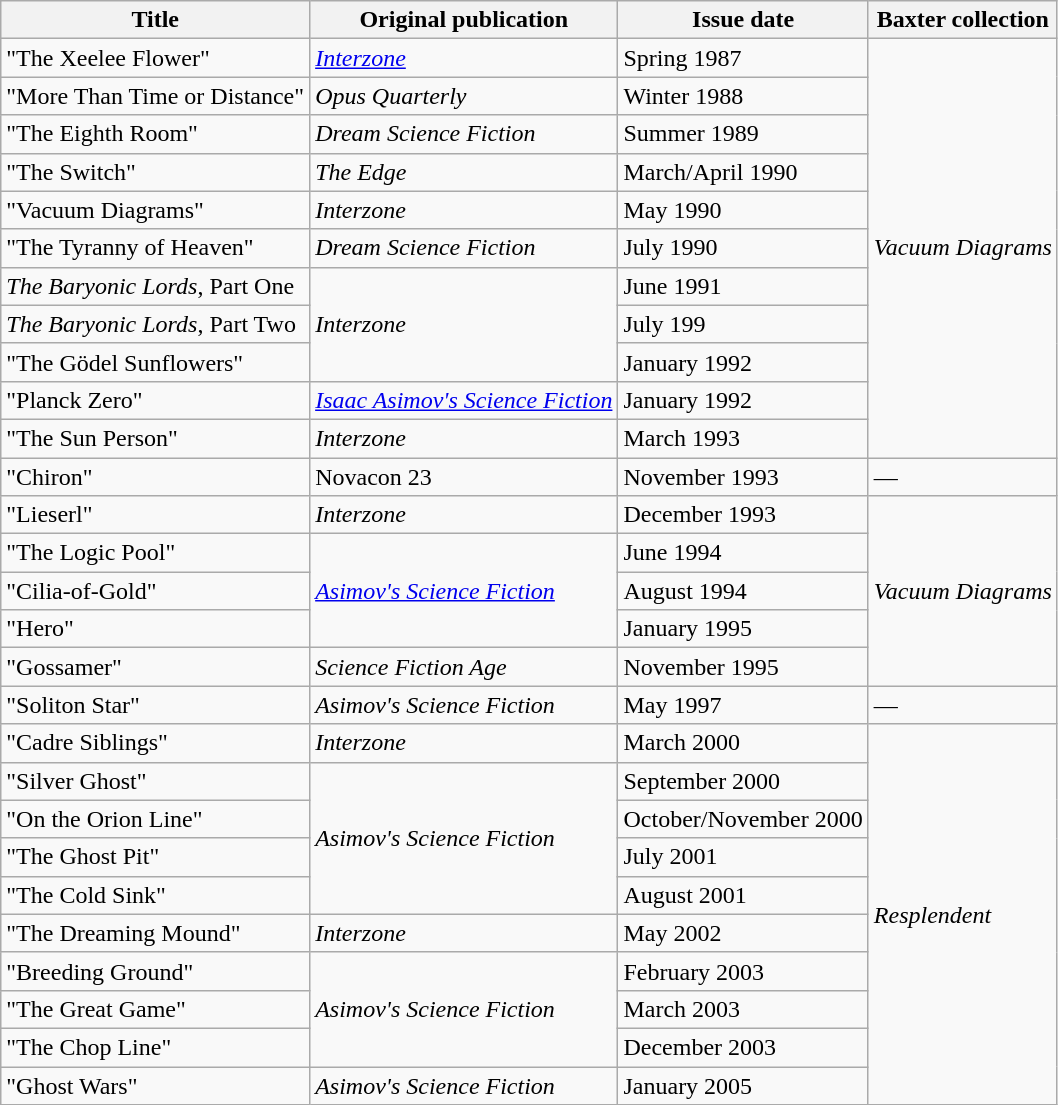<table class="wikitable">
<tr>
<th>Title</th>
<th>Original publication</th>
<th>Issue date</th>
<th>Baxter collection</th>
</tr>
<tr>
<td>"The Xeelee Flower"</td>
<td><em><a href='#'>Interzone</a></em></td>
<td>Spring 1987</td>
<td rowspan="11"><em>Vacuum Diagrams</em></td>
</tr>
<tr>
<td>"More Than Time or Distance"</td>
<td><em>Opus Quarterly</em></td>
<td>Winter 1988</td>
</tr>
<tr>
<td>"The Eighth Room"</td>
<td><em>Dream Science Fiction</em></td>
<td>Summer 1989</td>
</tr>
<tr>
<td>"The Switch"</td>
<td><em>The Edge</em></td>
<td>March/April 1990</td>
</tr>
<tr>
<td>"Vacuum Diagrams"</td>
<td><em>Interzone</em></td>
<td>May 1990</td>
</tr>
<tr>
<td>"The Tyranny of Heaven"</td>
<td><em>Dream Science Fiction</em></td>
<td>July 1990</td>
</tr>
<tr>
<td><em>The Baryonic Lords</em>, Part One</td>
<td rowspan="3"><em>Interzone</em></td>
<td>June 1991</td>
</tr>
<tr>
<td><em>The Baryonic Lords</em>, Part Two</td>
<td>July 199</td>
</tr>
<tr>
<td>"The Gödel Sunflowers"</td>
<td>January 1992</td>
</tr>
<tr>
<td>"Planck Zero"</td>
<td><em><a href='#'>Isaac Asimov's Science Fiction</a></em></td>
<td>January 1992</td>
</tr>
<tr>
<td>"The Sun Person"</td>
<td><em>Interzone</em></td>
<td>March 1993</td>
</tr>
<tr>
<td>"Chiron"</td>
<td>Novacon 23</td>
<td>November 1993</td>
<td>—</td>
</tr>
<tr>
<td>"Lieserl"</td>
<td><em>Interzone</em></td>
<td>December 1993</td>
<td rowspan="5"><em>Vacuum Diagrams</em></td>
</tr>
<tr>
<td>"The Logic Pool"</td>
<td rowspan="3"><em><a href='#'>Asimov's Science Fiction</a></em></td>
<td>June 1994</td>
</tr>
<tr>
<td>"Cilia-of-Gold"</td>
<td>August 1994</td>
</tr>
<tr>
<td>"Hero"</td>
<td>January 1995</td>
</tr>
<tr>
<td>"Gossamer"</td>
<td><em>Science Fiction Age</em></td>
<td>November 1995</td>
</tr>
<tr>
<td>"Soliton Star"</td>
<td><em>Asimov's Science Fiction</em></td>
<td>May 1997</td>
<td>—</td>
</tr>
<tr>
<td>"Cadre Siblings"</td>
<td><em>Interzone</em></td>
<td>March 2000</td>
<td rowspan="10"><em>Resplendent</em></td>
</tr>
<tr>
<td>"Silver Ghost"</td>
<td rowspan="4"><em>Asimov's Science Fiction</em></td>
<td>September 2000</td>
</tr>
<tr>
<td>"On the Orion Line"</td>
<td>October/November 2000</td>
</tr>
<tr>
<td>"The Ghost Pit"</td>
<td>July 2001</td>
</tr>
<tr>
<td>"The Cold Sink"</td>
<td>August 2001</td>
</tr>
<tr>
<td>"The Dreaming Mound"</td>
<td><em>Interzone</em></td>
<td>May 2002</td>
</tr>
<tr>
<td>"Breeding Ground"</td>
<td rowspan="3"><em>Asimov's Science Fiction</em></td>
<td>February 2003</td>
</tr>
<tr>
<td>"The Great Game"</td>
<td>March 2003</td>
</tr>
<tr>
<td>"The Chop Line"</td>
<td>December 2003</td>
</tr>
<tr>
<td>"Ghost Wars"</td>
<td><em>Asimov's Science Fiction</em></td>
<td>January 2005</td>
</tr>
</table>
